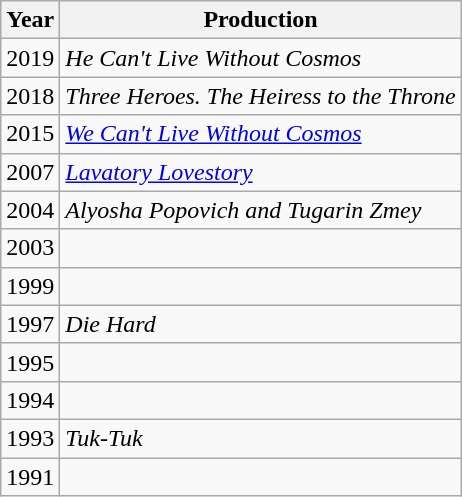<table class="wikitable">
<tr>
<th>Year</th>
<th>Production</th>
</tr>
<tr>
<td>2019</td>
<td><em>He Can't Live Without Cosmos</em></td>
</tr>
<tr>
<td>2018</td>
<td><em>Three Heroes. The Heiress to the Throne</em></td>
</tr>
<tr>
<td>2015</td>
<td><em><a href='#'>We Can't Live Without Cosmos</a></em></td>
</tr>
<tr>
<td>2007</td>
<td><em><a href='#'>Lavatory Lovestory</a></em></td>
</tr>
<tr>
<td>2004</td>
<td><em>Alyosha Popovich and Tugarin Zmey</em></td>
</tr>
<tr>
<td>2003</td>
<td></td>
</tr>
<tr>
<td>1999</td>
<td></td>
</tr>
<tr>
<td>1997</td>
<td><em>Die Hard</em></td>
</tr>
<tr>
<td>1995</td>
<td></td>
</tr>
<tr>
<td>1994</td>
<td></td>
</tr>
<tr>
<td>1993</td>
<td><em>Tuk-Tuk</em></td>
</tr>
<tr>
<td>1991</td>
<td></td>
</tr>
</table>
